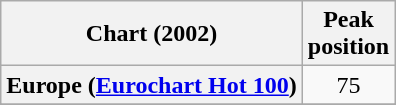<table class="wikitable sortable plainrowheaders" style="text-align:center">
<tr>
<th scope="col">Chart (2002)</th>
<th scope="col">Peak<br>position</th>
</tr>
<tr>
<th scope="row">Europe (<a href='#'>Eurochart Hot 100</a>)</th>
<td>75</td>
</tr>
<tr>
</tr>
<tr>
</tr>
<tr>
</tr>
<tr>
</tr>
</table>
